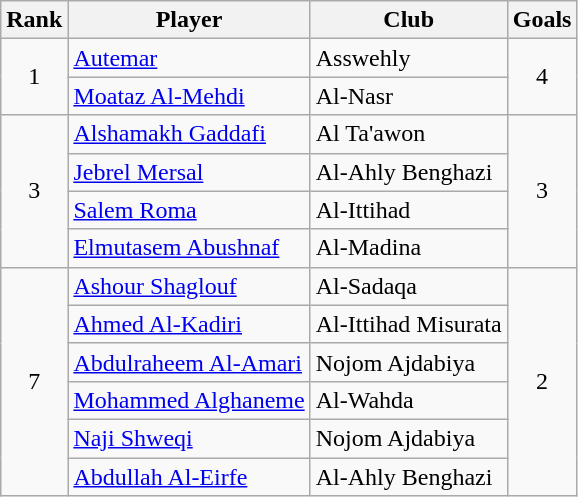<table class="wikitable" style="text-align:center">
<tr>
<th>Rank</th>
<th>Player</th>
<th>Club</th>
<th>Goals</th>
</tr>
<tr>
<td rowspan=2>1</td>
<td align=left> <a href='#'>Autemar</a></td>
<td align=left>Asswehly</td>
<td rowspan=2>4</td>
</tr>
<tr>
<td align=left> <a href='#'>Moataz Al-Mehdi</a></td>
<td align=left>Al-Nasr</td>
</tr>
<tr>
<td rowspan=4>3</td>
<td align=left> <a href='#'>Alshamakh Gaddafi</a></td>
<td align=left>Al Ta'awon</td>
<td rowspan=4>3</td>
</tr>
<tr>
<td align=left> <a href='#'>Jebrel Mersal</a></td>
<td align=left>Al-Ahly Benghazi</td>
</tr>
<tr>
<td align=left> <a href='#'>Salem Roma</a></td>
<td align=left>Al-Ittihad</td>
</tr>
<tr>
<td align=left> <a href='#'>Elmutasem Abushnaf</a></td>
<td align=left>Al-Madina</td>
</tr>
<tr>
<td rowspan=6>7</td>
<td align=left> <a href='#'>Ashour Shaglouf</a></td>
<td align=left>Al-Sadaqa</td>
<td rowspan=6>2</td>
</tr>
<tr>
<td align=left> <a href='#'>Ahmed Al-Kadiri</a></td>
<td align=left>Al-Ittihad Misurata</td>
</tr>
<tr>
<td align=left> <a href='#'>Abdulraheem Al-Amari</a></td>
<td align=left>Nojom Ajdabiya</td>
</tr>
<tr>
<td align=left> <a href='#'>Mohammed Alghaneme</a></td>
<td align=left>Al-Wahda</td>
</tr>
<tr>
<td align=left> <a href='#'>Naji Shweqi</a></td>
<td align=left>Nojom Ajdabiya</td>
</tr>
<tr>
<td align=left> <a href='#'>Abdullah Al-Eirfe</a></td>
<td align=left>Al-Ahly Benghazi</td>
</tr>
</table>
